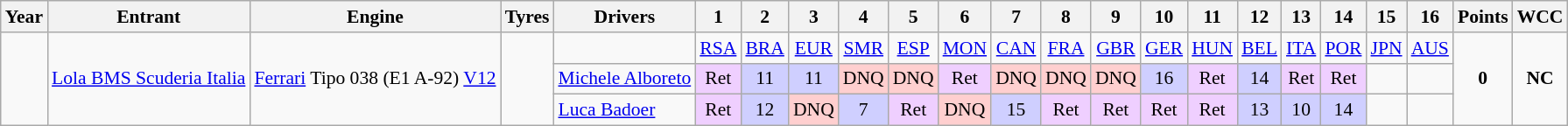<table class="wikitable" style="text-align:center; font-size:90%">
<tr>
<th>Year</th>
<th>Entrant</th>
<th>Engine</th>
<th>Tyres</th>
<th>Drivers</th>
<th>1</th>
<th>2</th>
<th>3</th>
<th>4</th>
<th>5</th>
<th>6</th>
<th>7</th>
<th>8</th>
<th>9</th>
<th>10</th>
<th>11</th>
<th>12</th>
<th>13</th>
<th>14</th>
<th>15</th>
<th>16</th>
<th>Points</th>
<th>WCC</th>
</tr>
<tr>
<td rowspan="3"></td>
<td rowspan="3"><a href='#'>Lola BMS Scuderia Italia</a></td>
<td rowspan="3"><a href='#'>Ferrari</a> Tipo 038 (E1 A-92) <a href='#'>V12</a></td>
<td rowspan="3"></td>
<td></td>
<td><a href='#'>RSA</a></td>
<td><a href='#'>BRA</a></td>
<td><a href='#'>EUR</a></td>
<td><a href='#'>SMR</a></td>
<td><a href='#'>ESP</a></td>
<td><a href='#'>MON</a></td>
<td><a href='#'>CAN</a></td>
<td><a href='#'>FRA</a></td>
<td><a href='#'>GBR</a></td>
<td><a href='#'>GER</a></td>
<td><a href='#'>HUN</a></td>
<td><a href='#'>BEL</a></td>
<td><a href='#'>ITA</a></td>
<td><a href='#'>POR</a></td>
<td><a href='#'>JPN</a></td>
<td><a href='#'>AUS</a></td>
<td rowspan="3"><strong>0</strong></td>
<td rowspan="3"><strong>NC</strong></td>
</tr>
<tr>
<td align="left"><a href='#'>Michele Alboreto</a></td>
<td style="background:#efcfff;">Ret</td>
<td style="background:#cfcfff;">11</td>
<td style="background:#cfcfff;">11</td>
<td style="background:#ffcfcf;">DNQ</td>
<td style="background:#ffcfcf;">DNQ</td>
<td style="background:#efcfff;">Ret</td>
<td style="background:#ffcfcf;">DNQ</td>
<td style="background:#ffcfcf;">DNQ</td>
<td style="background:#ffcfcf;">DNQ</td>
<td style="background:#cfcfff;">16</td>
<td style="background:#efcfff;">Ret</td>
<td style="background:#cfcfff;">14</td>
<td style="background:#efcfff;">Ret</td>
<td style="background:#efcfff;">Ret</td>
<td></td>
<td></td>
</tr>
<tr>
<td align="left"><a href='#'>Luca Badoer</a></td>
<td style="background:#efcfff;">Ret</td>
<td style="background:#cfcfff;">12</td>
<td style="background:#ffcfcf;">DNQ</td>
<td style="background:#cfcfff;">7</td>
<td style="background:#efcfff;">Ret</td>
<td style="background:#ffcfcf;">DNQ</td>
<td style="background:#cfcfff;">15</td>
<td style="background:#efcfff;">Ret</td>
<td style="background:#efcfff;">Ret</td>
<td style="background:#efcfff;">Ret</td>
<td style="background:#efcfff;">Ret</td>
<td style="background:#cfcfff;">13</td>
<td style="background:#cfcfff;">10</td>
<td style="background:#cfcfff;">14</td>
<td></td>
<td></td>
</tr>
</table>
